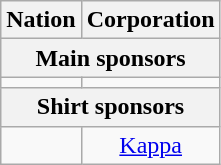<table class="wikitable" style="text-align: center">
<tr>
<th>Nation</th>
<th>Corporation</th>
</tr>
<tr>
<th colspan=2>Main sponsors</th>
</tr>
<tr>
<td></td>
<td></td>
</tr>
<tr>
<th colspan=2>Shirt sponsors</th>
</tr>
<tr>
<td></td>
<td><a href='#'>Kappa</a></td>
</tr>
</table>
